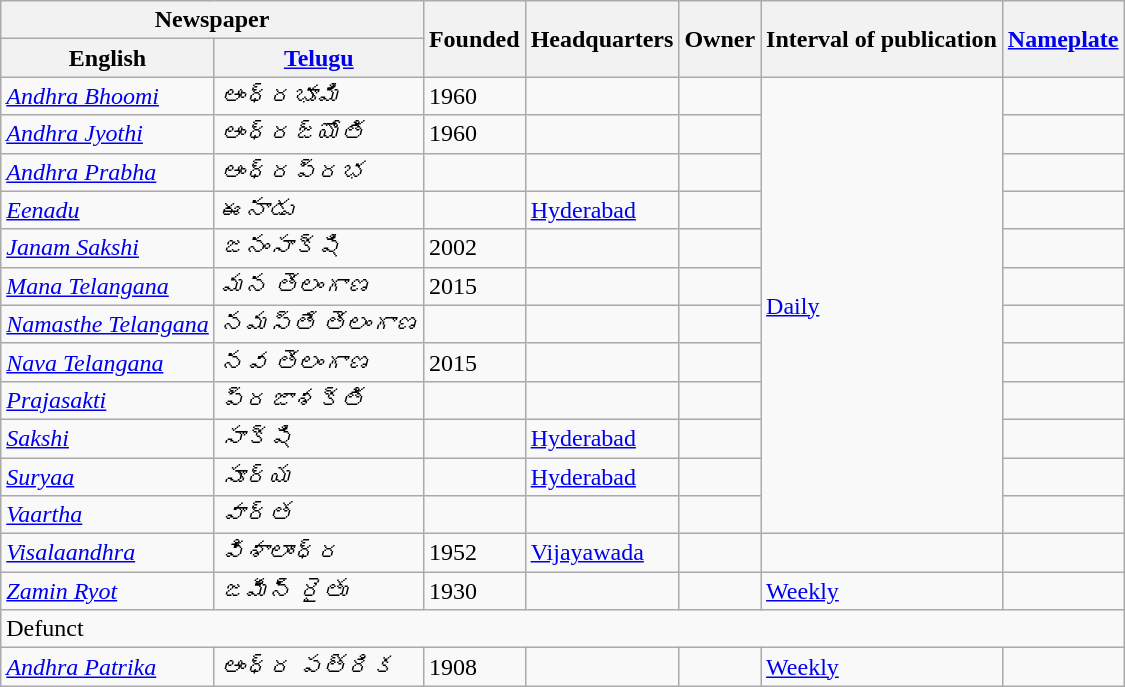<table class="wikitable sortable">
<tr>
<th colspan="2">Newspaper</th>
<th rowspan="2">Founded</th>
<th rowspan="2">Headquarters</th>
<th rowspan="2">Owner</th>
<th rowspan="2">Interval of publication</th>
<th rowspan="2"><a href='#'>Nameplate</a></th>
</tr>
<tr>
<th>English</th>
<th><a href='#'>Telugu</a></th>
</tr>
<tr>
<td><em><a href='#'>Andhra Bhoomi</a></em></td>
<td><em>ఆంధ్రభూమి</em></td>
<td>1960</td>
<td></td>
<td></td>
<td rowspan="12"><a href='#'>Daily</a></td>
<td></td>
</tr>
<tr>
<td><em><a href='#'>Andhra Jyothi</a></em></td>
<td><em>ఆంధ్రజ్యోతి</em></td>
<td>1960</td>
<td></td>
<td></td>
<td></td>
</tr>
<tr>
<td><em><a href='#'>Andhra Prabha</a></em></td>
<td><em>ఆంధ్రప్రభ</em></td>
<td></td>
<td></td>
<td></td>
<td></td>
</tr>
<tr>
<td><em><a href='#'>Eenadu</a></em></td>
<td><em>ఈనాడు</em></td>
<td></td>
<td><a href='#'>Hyderabad</a></td>
<td></td>
<td></td>
</tr>
<tr>
<td><em><a href='#'>Janam Sakshi</a></em></td>
<td><em>జనంసాక్షి</em></td>
<td>2002</td>
<td></td>
<td></td>
<td></td>
</tr>
<tr>
<td><em><a href='#'>Mana Telangana</a></em></td>
<td><em>మన తెలంగాణ</em></td>
<td>2015</td>
<td></td>
<td></td>
<td></td>
</tr>
<tr>
<td><em><a href='#'>Namasthe Telangana</a></em></td>
<td><em>నమస్తే తెలంగాణ</em></td>
<td></td>
<td></td>
<td></td>
<td></td>
</tr>
<tr>
<td><em><a href='#'>Nava Telangana</a></em></td>
<td><em>నవ తెలంగాణ</em></td>
<td>2015</td>
<td></td>
<td></td>
<td></td>
</tr>
<tr>
<td><em><a href='#'>Prajasakti</a></em></td>
<td><em>ప్రజాశక్తి</em></td>
<td></td>
<td></td>
<td></td>
<td></td>
</tr>
<tr>
<td><em><a href='#'>Sakshi</a></em></td>
<td><em>సాక్షి</em></td>
<td></td>
<td><a href='#'>Hyderabad</a></td>
<td></td>
<td></td>
</tr>
<tr>
<td><em><a href='#'>Suryaa</a></em></td>
<td><em>సూర్య</em></td>
<td></td>
<td><a href='#'>Hyderabad</a></td>
<td></td>
<td></td>
</tr>
<tr>
<td><em><a href='#'>Vaartha</a></em></td>
<td><em>వార్త</em></td>
<td></td>
<td></td>
<td></td>
<td></td>
</tr>
<tr>
<td><em><a href='#'>Visalaandhra</a></em></td>
<td><em>విశాలాంధ్ర</em></td>
<td>1952</td>
<td><a href='#'>Vijayawada</a></td>
<td></td>
<td></td>
<td></td>
</tr>
<tr>
<td><em><a href='#'>Zamin Ryot</a></em></td>
<td><em>జమీన్ రైతు</em></td>
<td>1930</td>
<td></td>
<td></td>
<td><a href='#'>Weekly</a></td>
<td></td>
</tr>
<tr>
<td colspan="7">Defunct</td>
</tr>
<tr>
<td><em><a href='#'>Andhra Patrika</a></em></td>
<td><em>ఆంధ్ర పత్రిక</em></td>
<td>1908</td>
<td></td>
<td></td>
<td><a href='#'>Weekly</a></td>
<td></td>
</tr>
</table>
